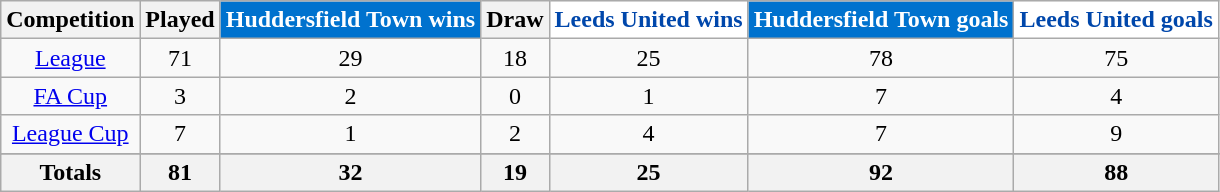<table class="wikitable" style="text-align:center">
<tr>
<th>Competition</th>
<th>Played</th>
<th style="background:#0072CE;color:#FFFFFF;">Huddersfield Town wins</th>
<th>Draw</th>
<th style="background:#FFFFFF;color:#0047AB;">Leeds United wins</th>
<th style="background:#0072CE;color:#FFFFFF;">Huddersfield Town goals</th>
<th style="background:#FFFFFF;color:#0047AB;">Leeds United goals</th>
</tr>
<tr>
<td><a href='#'>League</a></td>
<td>71</td>
<td>29</td>
<td>18</td>
<td>25</td>
<td>78</td>
<td>75</td>
</tr>
<tr>
<td><a href='#'>FA Cup</a></td>
<td>3</td>
<td>2</td>
<td>0</td>
<td>1</td>
<td>7</td>
<td>4</td>
</tr>
<tr>
<td><a href='#'>League Cup</a></td>
<td>7</td>
<td>1</td>
<td>2</td>
<td>4</td>
<td>7</td>
<td>9</td>
</tr>
<tr>
</tr>
<tr class="sortbottom">
<th>Totals</th>
<th>81</th>
<th>32</th>
<th>19</th>
<th>25</th>
<th>92</th>
<th>88</th>
</tr>
</table>
